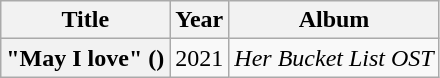<table class="wikitable plainrowheaders" style="text-align:center">
<tr>
<th scope="col">Title</th>
<th scope="col">Year</th>
<th scope="col">Album</th>
</tr>
<tr>
<th scope="row">"May I love" ()</th>
<td>2021</td>
<td><em>Her Bucket List OST</em></td>
</tr>
</table>
